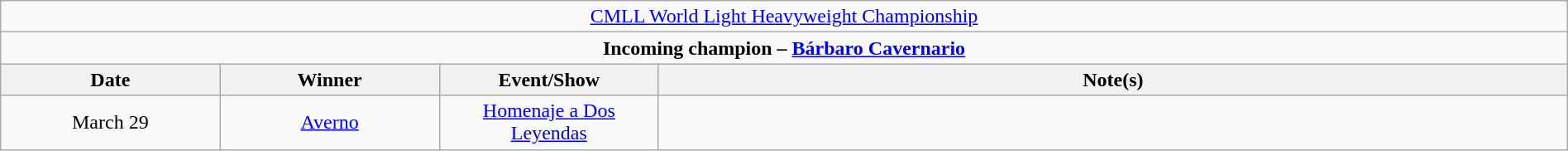<table class="wikitable" style="text-align:center; width:100%;">
<tr>
<td colspan="4" style="text-align: center;"><a href='#'>CMLL World Light Heavyweight Championship</a></td>
</tr>
<tr>
<td colspan="4" style="text-align: center;"><strong>Incoming champion – <a href='#'>Bárbaro Cavernario</a></strong></td>
</tr>
<tr>
<th width=14%>Date</th>
<th width=14%>Winner</th>
<th width=14%>Event/Show</th>
<th width=58%>Note(s)</th>
</tr>
<tr>
<td>March 29</td>
<td><a href='#'>Averno</a></td>
<td><a href='#'>Homenaje a Dos Leyendas</a></td>
<td></td>
</tr>
</table>
